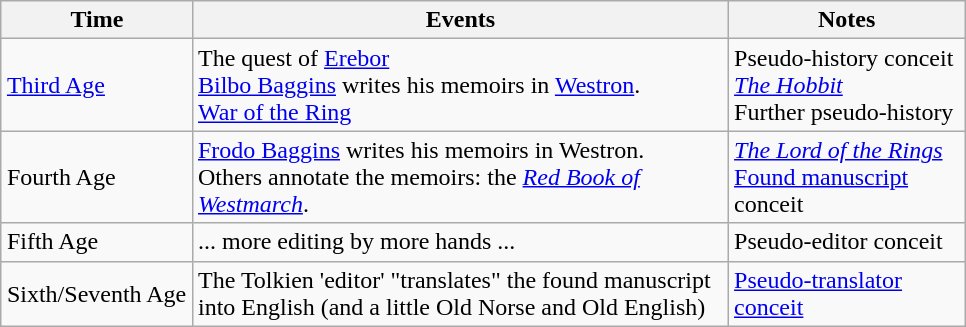<table style="margin-left: auto; margin-right: auto; border: none;" class="wikitable">
<tr>
<th style="width: 120px;">Time</th>
<th style="width: 350px;">Events</th>
<th style="width: 150px;">Notes</th>
</tr>
<tr>
<td><a href='#'>Third Age</a></td>
<td>The quest of <a href='#'>Erebor</a><br><a href='#'>Bilbo Baggins</a> writes his memoirs in <a href='#'>Westron</a>.<br><a href='#'>War of the Ring</a></td>
<td>Pseudo-history conceit<br><em><a href='#'>The Hobbit</a></em><br>Further pseudo-history</td>
</tr>
<tr>
<td>Fourth Age</td>
<td><a href='#'>Frodo Baggins</a> writes his memoirs in Westron.<br>Others annotate the memoirs: the <em><a href='#'>Red Book of Westmarch</a></em>.</td>
<td><em><a href='#'>The Lord of the Rings</a></em><br><a href='#'>Found manuscript</a> conceit</td>
</tr>
<tr>
<td>Fifth Age</td>
<td>... more editing by more hands ...</td>
<td>Pseudo-editor conceit</td>
</tr>
<tr>
<td>Sixth/Seventh Age</td>
<td>The Tolkien 'editor' "translates" the found manuscript into English (and a little Old Norse and Old English)</td>
<td><a href='#'>Pseudo-translator conceit</a></td>
</tr>
</table>
